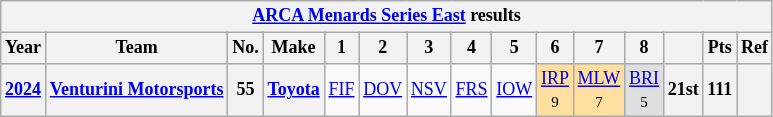<table class="wikitable" style="text-align:center; font-size:75%">
<tr>
<th colspan=15><a href='#'>ARCA Menards Series East</a> results</th>
</tr>
<tr>
<th>Year</th>
<th>Team</th>
<th>No.</th>
<th>Make</th>
<th>1</th>
<th>2</th>
<th>3</th>
<th>4</th>
<th>5</th>
<th>6</th>
<th>7</th>
<th>8</th>
<th></th>
<th>Pts</th>
<th>Ref</th>
</tr>
<tr>
<th><a href='#'>2024</a></th>
<th><a href='#'>Venturini Motorsports</a></th>
<th>55</th>
<th><a href='#'>Toyota</a></th>
<td><a href='#'>FIF</a></td>
<td><a href='#'>DOV</a></td>
<td><a href='#'>NSV</a></td>
<td><a href='#'>FRS</a></td>
<td><a href='#'>IOW</a></td>
<td style="background:#FFDF9F;"><a href='#'>IRP</a><br><small>9</small></td>
<td style="background:#FFDF9F;"><a href='#'>MLW</a><br><small>7</small></td>
<td style="background:#DFDFDF;"><a href='#'>BRI</a><br><small>5</small></td>
<th>21st</th>
<th>111</th>
<th></th>
</tr>
</table>
